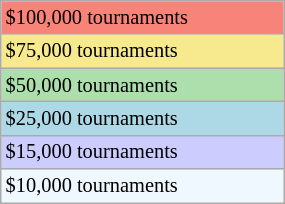<table class="wikitable" style="font-size:85%;" width=15%>
<tr style="background:#f88379;">
<td>$100,000 tournaments</td>
</tr>
<tr style="background:#f7e98e;">
<td>$75,000 tournaments</td>
</tr>
<tr style="background:#addfad;">
<td>$50,000 tournaments</td>
</tr>
<tr style="background:lightblue;">
<td>$25,000 tournaments</td>
</tr>
<tr style="background:#ccccff;">
<td>$15,000 tournaments</td>
</tr>
<tr style="background:#f0f8ff;">
<td>$10,000 tournaments</td>
</tr>
</table>
